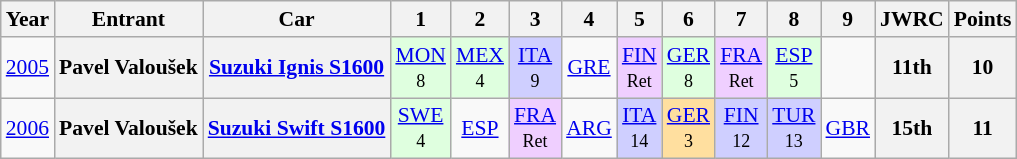<table class="wikitable" border="1" style="text-align:center; font-size:90%;">
<tr>
<th>Year</th>
<th>Entrant</th>
<th>Car</th>
<th>1</th>
<th>2</th>
<th>3</th>
<th>4</th>
<th>5</th>
<th>6</th>
<th>7</th>
<th>8</th>
<th>9</th>
<th>JWRC</th>
<th>Points</th>
</tr>
<tr>
<td><a href='#'>2005</a></td>
<th>Pavel Valoušek</th>
<th><a href='#'>Suzuki Ignis S1600</a></th>
<td style="background:#DFFFDF;"><a href='#'>MON</a><br><small>8</small></td>
<td style="background:#DFFFDF;"><a href='#'>MEX</a><br><small>4</small></td>
<td style="background:#CFCFFF;"><a href='#'>ITA</a><br><small>9</small></td>
<td><a href='#'>GRE</a></td>
<td style="background:#EFCFFF;"><a href='#'>FIN</a><br><small>Ret</small></td>
<td style="background:#DFFFDF;"><a href='#'>GER</a><br><small>8</small></td>
<td style="background:#EFCFFF;"><a href='#'>FRA</a><br><small>Ret</small></td>
<td style="background:#DFFFDF;"><a href='#'>ESP</a><br><small>5</small></td>
<td></td>
<th>11th</th>
<th>10</th>
</tr>
<tr>
<td><a href='#'>2006</a></td>
<th>Pavel Valoušek</th>
<th><a href='#'>Suzuki Swift S1600</a></th>
<td style="background:#DFFFDF;"><a href='#'>SWE</a><br><small>4</small></td>
<td><a href='#'>ESP</a></td>
<td style="background:#EFCFFF;"><a href='#'>FRA</a><br><small>Ret</small></td>
<td><a href='#'>ARG</a></td>
<td style="background:#CFCFFF;"><a href='#'>ITA</a><br><small>14</small></td>
<td style="background:#FFDF9F;"><a href='#'>GER</a><br><small>3</small></td>
<td style="background:#CFCFFF;"><a href='#'>FIN</a><br><small>12</small></td>
<td style="background:#CFCFFF;"><a href='#'>TUR</a><br><small>13</small></td>
<td><a href='#'>GBR</a></td>
<th>15th</th>
<th>11</th>
</tr>
</table>
